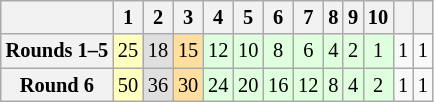<table class="wikitable" style="font-size: 85%;">
<tr>
<th></th>
<th>1</th>
<th>2</th>
<th>3</th>
<th>4</th>
<th>5</th>
<th>6</th>
<th>7</th>
<th>8</th>
<th>9</th>
<th>10</th>
<th></th>
<th></th>
</tr>
<tr align="center">
<th>Rounds 1–5</th>
<td style="background:#FFFFBF;">25</td>
<td style="background:#DFDFDF;">18</td>
<td style="background:#FFDF9F;">15</td>
<td style="background:#DFFFDF;">12</td>
<td style="background:#DFFFDF;">10</td>
<td style="background:#DFFFDF;">8</td>
<td style="background:#DFFFDF;">6</td>
<td style="background:#DFFFDF;">4</td>
<td style="background:#DFFFDF;">2</td>
<td style="background:#DFFFDF;">1</td>
<td>1</td>
<td>1</td>
</tr>
<tr align="center">
<th>Round 6</th>
<td style="background:#FFFFBF;">50</td>
<td style="background:#DFDFDF;">36</td>
<td style="background:#FFDF9F;">30</td>
<td style="background:#DFFFDF;">24</td>
<td style="background:#DFFFDF;">20</td>
<td style="background:#DFFFDF;">16</td>
<td style="background:#DFFFDF;">12</td>
<td style="background:#DFFFDF;">8</td>
<td style="background:#DFFFDF;">4</td>
<td style="background:#DFFFDF;">2</td>
<td>1</td>
<td>1</td>
</tr>
</table>
